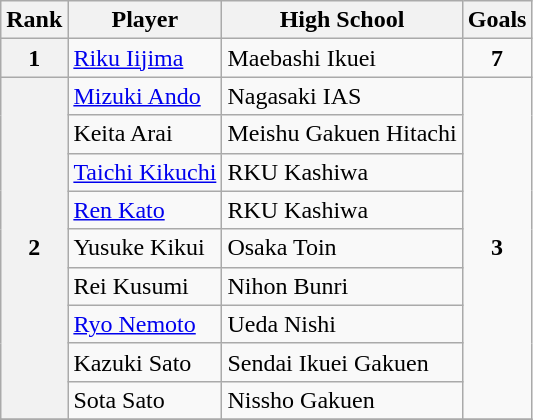<table class="wikitable" style="text-align:center">
<tr>
<th>Rank</th>
<th>Player</th>
<th>High School</th>
<th>Goals</th>
</tr>
<tr>
<th rowspan=1>1</th>
<td align="left"> <a href='#'>Riku Iijima</a></td>
<td align="left">Maebashi Ikuei</td>
<td rowspan=1><strong>7</strong></td>
</tr>
<tr>
<th rowspan=9>2</th>
<td align="left"> <a href='#'>Mizuki Ando</a></td>
<td align="left">Nagasaki IAS</td>
<td rowspan=9><strong>3</strong></td>
</tr>
<tr>
<td align="left"> Keita Arai</td>
<td align="left">Meishu Gakuen Hitachi</td>
</tr>
<tr>
<td align="left"> <a href='#'>Taichi Kikuchi</a></td>
<td align="left">RKU Kashiwa</td>
</tr>
<tr>
<td align="left"> <a href='#'>Ren Kato</a></td>
<td align="left">RKU Kashiwa</td>
</tr>
<tr>
<td align="left"> Yusuke Kikui</td>
<td align="left">Osaka Toin</td>
</tr>
<tr>
<td align="left"> Rei Kusumi</td>
<td align="left">Nihon Bunri</td>
</tr>
<tr>
<td align="left"> <a href='#'>Ryo Nemoto</a></td>
<td align="left">Ueda Nishi</td>
</tr>
<tr>
<td align="left"> Kazuki Sato</td>
<td align="left">Sendai Ikuei Gakuen</td>
</tr>
<tr>
<td align="left"> Sota Sato</td>
<td align="left">Nissho Gakuen</td>
</tr>
<tr>
</tr>
</table>
